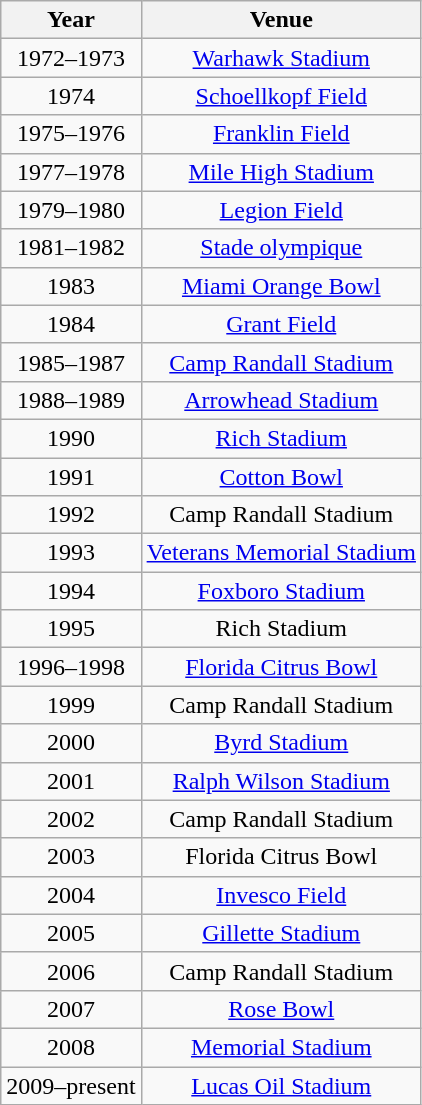<table class="wikitable" style="text-align: center;">
<tr>
<th>Year</th>
<th>Venue</th>
</tr>
<tr>
<td>1972–1973</td>
<td><a href='#'>Warhawk Stadium</a></td>
</tr>
<tr>
<td>1974</td>
<td><a href='#'>Schoellkopf Field</a></td>
</tr>
<tr>
<td>1975–1976</td>
<td><a href='#'>Franklin Field</a></td>
</tr>
<tr>
<td>1977–1978</td>
<td><a href='#'>Mile High Stadium</a></td>
</tr>
<tr>
<td>1979–1980</td>
<td><a href='#'>Legion Field</a></td>
</tr>
<tr>
<td>1981–1982</td>
<td><a href='#'>Stade olympique</a></td>
</tr>
<tr>
<td>1983</td>
<td><a href='#'>Miami Orange Bowl</a></td>
</tr>
<tr>
<td>1984</td>
<td><a href='#'>Grant Field</a></td>
</tr>
<tr>
<td>1985–1987</td>
<td><a href='#'>Camp Randall Stadium</a></td>
</tr>
<tr>
<td>1988–1989</td>
<td><a href='#'>Arrowhead Stadium</a></td>
</tr>
<tr>
<td>1990</td>
<td><a href='#'>Rich Stadium</a></td>
</tr>
<tr>
<td>1991</td>
<td><a href='#'>Cotton Bowl</a></td>
</tr>
<tr>
<td>1992</td>
<td>Camp Randall Stadium</td>
</tr>
<tr>
<td>1993</td>
<td><a href='#'>Veterans Memorial Stadium</a></td>
</tr>
<tr>
<td>1994</td>
<td><a href='#'>Foxboro Stadium</a></td>
</tr>
<tr>
<td>1995</td>
<td>Rich Stadium</td>
</tr>
<tr>
<td>1996–1998</td>
<td><a href='#'>Florida Citrus Bowl</a></td>
</tr>
<tr>
<td>1999</td>
<td>Camp Randall Stadium</td>
</tr>
<tr>
<td>2000</td>
<td><a href='#'>Byrd Stadium</a></td>
</tr>
<tr>
<td>2001</td>
<td><a href='#'>Ralph Wilson Stadium</a></td>
</tr>
<tr>
<td>2002</td>
<td>Camp Randall Stadium</td>
</tr>
<tr>
<td>2003</td>
<td>Florida Citrus Bowl</td>
</tr>
<tr>
<td>2004</td>
<td><a href='#'>Invesco Field</a></td>
</tr>
<tr>
<td>2005</td>
<td><a href='#'>Gillette Stadium</a></td>
</tr>
<tr>
<td>2006</td>
<td>Camp Randall Stadium</td>
</tr>
<tr>
<td>2007</td>
<td><a href='#'>Rose Bowl</a></td>
</tr>
<tr>
<td>2008</td>
<td><a href='#'>Memorial Stadium</a></td>
</tr>
<tr>
<td>2009–present</td>
<td><a href='#'>Lucas Oil Stadium</a></td>
</tr>
</table>
